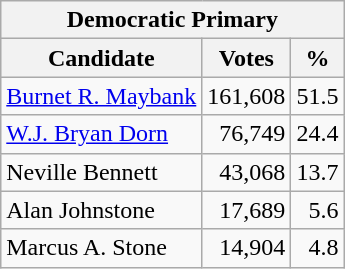<table class=wikitable>
<tr>
<th colspan="3">Democratic Primary</th>
</tr>
<tr style="background-color:#E9E9E9">
<th>Candidate</th>
<th>Votes</th>
<th>%</th>
</tr>
<tr>
<td><a href='#'>Burnet R. Maybank</a></td>
<td align="right">161,608</td>
<td align="right">51.5</td>
</tr>
<tr>
<td><a href='#'>W.J. Bryan Dorn</a></td>
<td align="right">76,749</td>
<td align="right">24.4</td>
</tr>
<tr>
<td>Neville Bennett</td>
<td align="right">43,068</td>
<td align="right">13.7</td>
</tr>
<tr>
<td>Alan Johnstone</td>
<td align="right">17,689</td>
<td align="right">5.6</td>
</tr>
<tr>
<td>Marcus A. Stone</td>
<td align="right">14,904</td>
<td align="right">4.8</td>
</tr>
</table>
